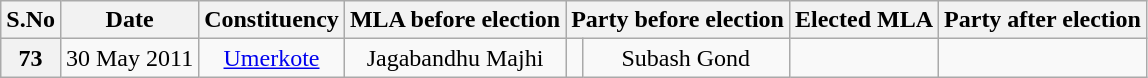<table class="wikitable sortable" style="text-align:center;">
<tr>
<th>S.No</th>
<th>Date</th>
<th>Constituency</th>
<th>MLA before election</th>
<th colspan="2">Party before election</th>
<th>Elected MLA</th>
<th colspan="2">Party after election</th>
</tr>
<tr>
<th>73</th>
<td>30 May 2011</td>
<td><a href='#'>Umerkote</a></td>
<td>Jagabandhu Majhi</td>
<td></td>
<td>Subash Gond</td>
<td></td>
</tr>
</table>
